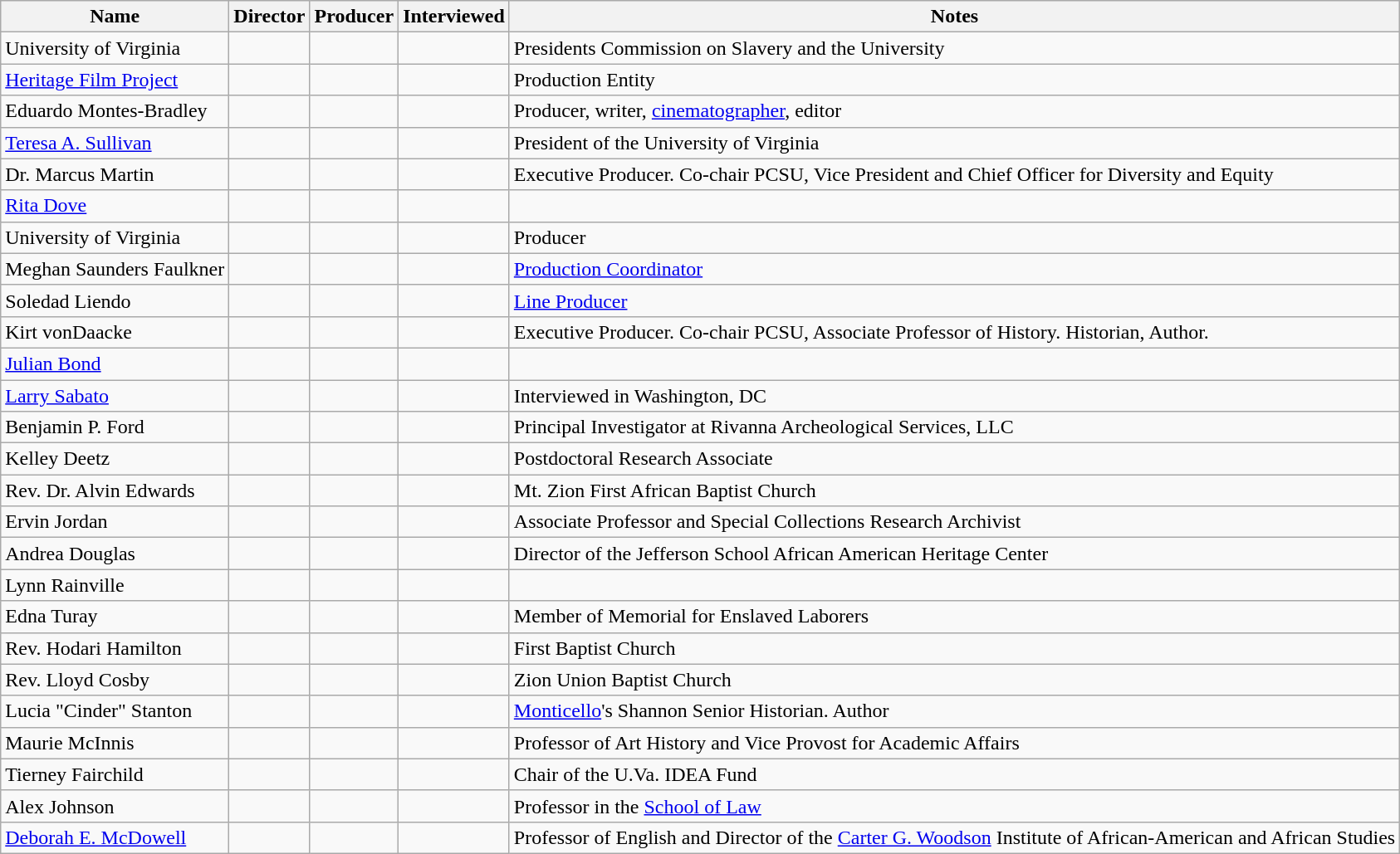<table class="wikitable">
<tr>
<th>Name</th>
<th>Director</th>
<th>Producer</th>
<th>Interviewed</th>
<th>Notes</th>
</tr>
<tr>
<td>University of Virginia</td>
<td></td>
<td></td>
<td></td>
<td>Presidents Commission on Slavery and the University</td>
</tr>
<tr>
<td><a href='#'>Heritage Film Project</a></td>
<td></td>
<td></td>
<td></td>
<td>Production Entity</td>
</tr>
<tr>
<td>Eduardo Montes-Bradley</td>
<td></td>
<td></td>
<td></td>
<td>Producer, writer, <a href='#'>cinematographer</a>, editor</td>
</tr>
<tr>
<td><a href='#'>Teresa A. Sullivan</a></td>
<td></td>
<td></td>
<td></td>
<td>President of the University of Virginia</td>
</tr>
<tr>
<td>Dr. Marcus Martin</td>
<td></td>
<td></td>
<td></td>
<td>Executive Producer. Co-chair PCSU, Vice President and Chief Officer for Diversity and Equity</td>
</tr>
<tr>
<td><a href='#'>Rita Dove</a></td>
<td></td>
<td></td>
<td></td>
<td></td>
</tr>
<tr>
<td>University of Virginia</td>
<td></td>
<td></td>
<td></td>
<td>Producer</td>
</tr>
<tr>
<td>Meghan Saunders Faulkner</td>
<td></td>
<td></td>
<td></td>
<td><a href='#'>Production Coordinator</a></td>
</tr>
<tr>
<td>Soledad Liendo</td>
<td></td>
<td></td>
<td></td>
<td><a href='#'>Line Producer</a></td>
</tr>
<tr>
<td>Kirt vonDaacke</td>
<td></td>
<td></td>
<td></td>
<td>Executive Producer. Co-chair PCSU, Associate Professor of History. Historian, Author.</td>
</tr>
<tr>
<td><a href='#'>Julian Bond</a></td>
<td></td>
<td></td>
<td></td>
<td></td>
</tr>
<tr>
<td><a href='#'>Larry Sabato</a></td>
<td></td>
<td></td>
<td></td>
<td>Interviewed in Washington, DC</td>
</tr>
<tr>
<td>Benjamin P. Ford</td>
<td></td>
<td></td>
<td></td>
<td>Principal Investigator at Rivanna Archeological Services, LLC</td>
</tr>
<tr>
<td>Kelley Deetz</td>
<td></td>
<td></td>
<td></td>
<td>Postdoctoral Research Associate</td>
</tr>
<tr>
<td>Rev. Dr. Alvin Edwards</td>
<td></td>
<td></td>
<td></td>
<td>Mt. Zion First African Baptist Church</td>
</tr>
<tr>
<td>Ervin Jordan</td>
<td></td>
<td></td>
<td></td>
<td>Associate Professor and Special Collections Research Archivist</td>
</tr>
<tr>
<td>Andrea Douglas</td>
<td></td>
<td></td>
<td></td>
<td>Director of the Jefferson School African American Heritage Center</td>
</tr>
<tr>
<td>Lynn Rainville</td>
<td></td>
<td></td>
<td></td>
<td></td>
</tr>
<tr>
<td>Edna Turay</td>
<td></td>
<td></td>
<td></td>
<td Alumna>Member of Memorial for Enslaved Laborers</td>
</tr>
<tr>
<td>Rev. Hodari Hamilton</td>
<td></td>
<td></td>
<td></td>
<td>First Baptist Church</td>
</tr>
<tr>
<td>Rev. Lloyd Cosby</td>
<td></td>
<td></td>
<td></td>
<td>Zion Union Baptist Church</td>
</tr>
<tr>
<td>Lucia "Cinder" Stanton</td>
<td></td>
<td></td>
<td></td>
<td><a href='#'>Monticello</a>'s Shannon Senior Historian. Author</td>
</tr>
<tr>
<td>Maurie McInnis</td>
<td></td>
<td></td>
<td></td>
<td>Professor of Art History and Vice Provost for Academic Affairs</td>
</tr>
<tr>
<td>Tierney Fairchild</td>
<td></td>
<td></td>
<td></td>
<td>Chair of the U.Va. IDEA Fund</td>
</tr>
<tr>
<td>Alex Johnson</td>
<td></td>
<td></td>
<td></td>
<td>Professor in the <a href='#'>School of Law</a></td>
</tr>
<tr>
<td><a href='#'>Deborah E. McDowell</a></td>
<td></td>
<td></td>
<td></td>
<td>Professor of English and Director of the <a href='#'>Carter G. Woodson</a> Institute of African-American and African Studies</td>
</tr>
</table>
